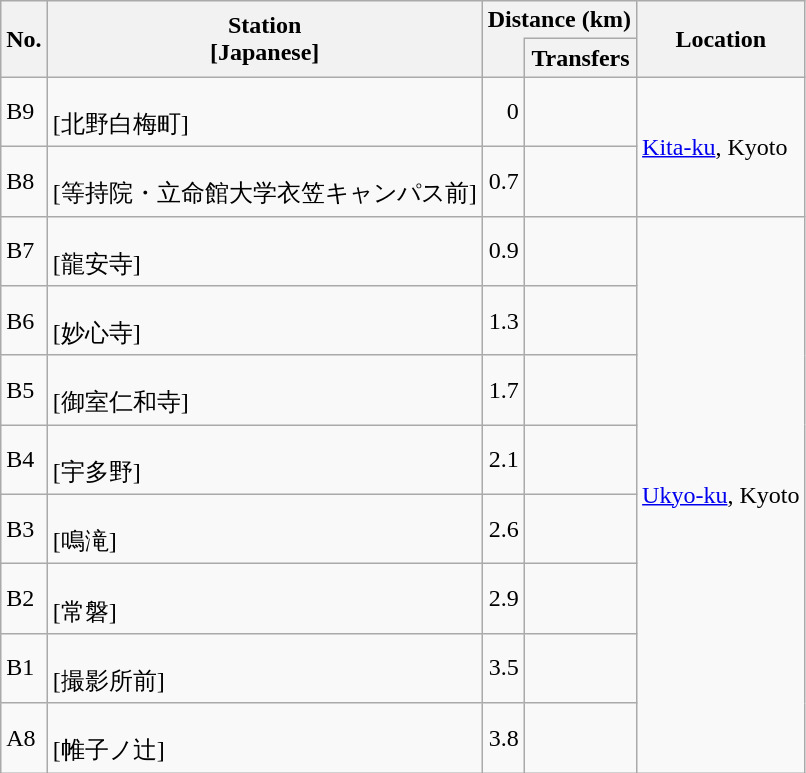<table class="wikitable">
<tr>
<th rowspan=2>No.</th>
<th rowspan=2>Station<br>[Japanese]</th>
<th colspan=2 style="text-align:left;border-bottom:none;">Distance (km)</th>
<th rowspan=2>Location</th>
</tr>
<tr>
<th style="border-top:none;"></th>
<th>Transfers</th>
</tr>
<tr>
<td>B9</td>
<td><br>[北野白梅町]</td>
<td style="text-align: right;">0</td>
<td></td>
<td rowspan="2"><a href='#'>Kita-ku</a>, Kyoto</td>
</tr>
<tr>
<td>B8</td>
<td><br>[等持院・立命館大学衣笠キャンパス前]</td>
<td style="text-align:right;">0.7</td>
<td></td>
</tr>
<tr>
<td>B7</td>
<td><br>[龍安寺]</td>
<td style="text-align:right;">0.9</td>
<td></td>
<td rowspan="8"><a href='#'>Ukyo-ku</a>, Kyoto</td>
</tr>
<tr>
<td>B6</td>
<td><br>[妙心寺]</td>
<td style="text-align:right;">1.3</td>
<td></td>
</tr>
<tr>
<td>B5</td>
<td><br>[御室仁和寺]</td>
<td style="text-align:right;">1.7</td>
<td></td>
</tr>
<tr>
<td>B4</td>
<td><br>[宇多野]</td>
<td style="text-align:right;">2.1</td>
<td></td>
</tr>
<tr>
<td>B3</td>
<td><br>[鳴滝]</td>
<td style="text-align:right;">2.6</td>
<td></td>
</tr>
<tr>
<td>B2</td>
<td><br>[常磐]</td>
<td style="text-align:right;">2.9</td>
<td></td>
</tr>
<tr>
<td>B1</td>
<td><br>[撮影所前]</td>
<td style="text-align:right;">3.5</td>
<td></td>
</tr>
<tr>
<td>A8</td>
<td><br>[帷子ノ辻]</td>
<td style="text-align:right;">3.8</td>
<td></td>
</tr>
</table>
